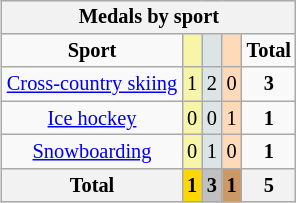<table class="wikitable" style="font-size:85%; margin-left:1em;float:right;clear:right;">
<tr style="background:#efefef;">
<th colspan=5>Medals by sport</th>
</tr>
<tr align=center>
<td><strong>Sport</strong></td>
<td bgcolor=#f7f6a8></td>
<td bgcolor=#dce5e5></td>
<td bgcolor=#ffdab9></td>
<td><strong>Total</strong></td>
</tr>
<tr align=center>
<td><a href='#'>Cross-country skiing</a></td>
<td style="background:#F7F6A8;">1</td>
<td style="background:#DCE5E5;">2</td>
<td style="background:#FFDAB9;">0</td>
<td><strong>3</strong></td>
</tr>
<tr align=center>
<td><a href='#'>Ice hockey</a></td>
<td style="background:#F7F6A8;">0</td>
<td style="background:#DCE5E5;">0</td>
<td style="background:#FFDAB9;">1</td>
<td><strong>1</strong></td>
</tr>
<tr align=center>
<td><a href='#'>Snowboarding</a></td>
<td style="background:#F7F6A8;">0</td>
<td style="background:#DCE5E5;">1</td>
<td style="background:#FFDAB9;">0</td>
<td><strong>1</strong></td>
</tr>
<tr align=center>
<th>Total</th>
<th style="background:gold;">1</th>
<th style="background:silver;">3</th>
<th style="background:#c96;">1</th>
<th>5</th>
</tr>
</table>
